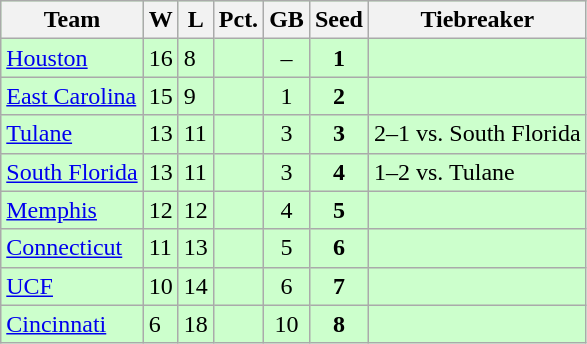<table class="wikitable" style="background: #ccffcc">
<tr>
<th scope="col">Team</th>
<th scope="col">W</th>
<th scope="col">L</th>
<th scope="col">Pct.</th>
<th scope="col">GB</th>
<th scope="col">Seed</th>
<th scope="col">Tiebreaker</th>
</tr>
<tr>
<td><a href='#'>Houston</a></td>
<td>16</td>
<td>8</td>
<td></td>
<td style="text-align: center">–</td>
<td style="text-align: center"><strong>1</strong></td>
<td></td>
</tr>
<tr>
<td><a href='#'>East Carolina</a></td>
<td>15</td>
<td>9</td>
<td></td>
<td style="text-align: center">1</td>
<td style="text-align: center"><strong>2</strong></td>
<td></td>
</tr>
<tr>
<td><a href='#'>Tulane</a></td>
<td>13</td>
<td>11</td>
<td></td>
<td style="text-align: center">3</td>
<td style="text-align: center"><strong>3</strong></td>
<td>2–1 vs. South Florida</td>
</tr>
<tr>
<td><a href='#'>South Florida</a></td>
<td>13</td>
<td>11</td>
<td></td>
<td style="text-align: center">3</td>
<td style="text-align: center"><strong>4</strong></td>
<td>1–2 vs. Tulane</td>
</tr>
<tr>
<td><a href='#'>Memphis</a></td>
<td>12</td>
<td>12</td>
<td></td>
<td style="text-align: center">4</td>
<td style="text-align: center"><strong>5</strong></td>
<td></td>
</tr>
<tr>
<td><a href='#'>Connecticut</a></td>
<td>11</td>
<td>13</td>
<td></td>
<td style="text-align: center">5</td>
<td style="text-align: center"><strong>6</strong></td>
<td></td>
</tr>
<tr>
<td><a href='#'>UCF</a></td>
<td>10</td>
<td>14</td>
<td></td>
<td style="text-align: center">6</td>
<td style="text-align: center"><strong>7</strong></td>
<td></td>
</tr>
<tr>
<td><a href='#'>Cincinnati</a></td>
<td>6</td>
<td>18</td>
<td></td>
<td style="text-align: center">10</td>
<td style="text-align: center"><strong>8</strong></td>
<td></td>
</tr>
</table>
